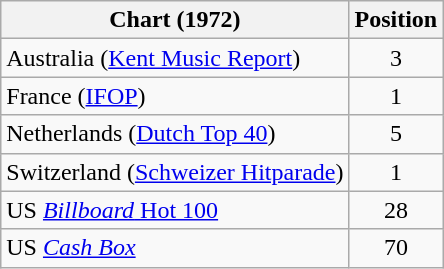<table class="wikitable sortable">
<tr>
<th>Chart (1972)</th>
<th>Position</th>
</tr>
<tr>
<td>Australia (<a href='#'>Kent Music Report</a>)</td>
<td align="center">3</td>
</tr>
<tr>
<td>France (<a href='#'>IFOP</a>)</td>
<td align="center">1</td>
</tr>
<tr>
<td>Netherlands (<a href='#'>Dutch Top 40</a>)</td>
<td align="center">5</td>
</tr>
<tr>
<td>Switzerland (<a href='#'>Schweizer Hitparade</a>)</td>
<td align="center">1</td>
</tr>
<tr>
<td>US <a href='#'><em>Billboard</em> Hot 100</a></td>
<td align="center">28</td>
</tr>
<tr>
<td>US <em><a href='#'>Cash Box</a></em></td>
<td align="center">70</td>
</tr>
</table>
